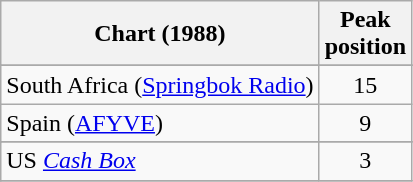<table class="wikitable sortable">
<tr>
<th>Chart (1988)</th>
<th>Peak<br>position</th>
</tr>
<tr>
</tr>
<tr>
</tr>
<tr>
</tr>
<tr>
</tr>
<tr>
</tr>
<tr>
</tr>
<tr>
</tr>
<tr>
</tr>
<tr>
<td>South Africa (<a href='#'>Springbok Radio</a>)</td>
<td align="center">15</td>
</tr>
<tr>
<td>Spain (<a href='#'>AFYVE</a>)</td>
<td align="center">9</td>
</tr>
<tr>
</tr>
<tr>
</tr>
<tr>
</tr>
<tr>
</tr>
<tr>
</tr>
<tr>
<td>US <em><a href='#'>Cash Box</a></em></td>
<td align="center">3</td>
</tr>
<tr>
</tr>
</table>
